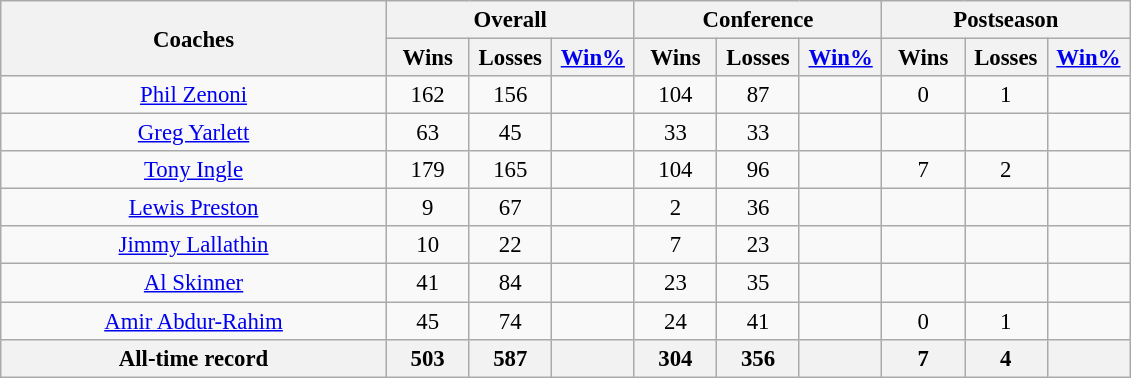<table class="wikitable" style="text-align:center; font-size:95%">
<tr>
<th rowspan="2" style="width:250px;">Coaches</th>
<th colspan="3">Overall</th>
<th colspan="3">Conference</th>
<th colspan="3">Postseason</th>
</tr>
<tr>
<th width="48">Wins</th>
<th width="48">Losses</th>
<th width="48"><a href='#'>Win%</a></th>
<th width="48">Wins</th>
<th width="48">Losses</th>
<th width="48"><a href='#'>Win%</a></th>
<th width="48">Wins</th>
<th width="48">Losses</th>
<th width="48"><a href='#'>Win%</a></th>
</tr>
<tr>
<td><a href='#'>Phil Zenoni</a></td>
<td>162</td>
<td>156</td>
<td></td>
<td>104</td>
<td>87</td>
<td></td>
<td>0</td>
<td>1</td>
<td></td>
</tr>
<tr>
<td><a href='#'>Greg Yarlett</a></td>
<td>63</td>
<td>45</td>
<td></td>
<td>33</td>
<td>33</td>
<td></td>
<td></td>
<td></td>
<td></td>
</tr>
<tr>
<td><a href='#'>Tony Ingle</a></td>
<td>179</td>
<td>165</td>
<td></td>
<td>104</td>
<td>96</td>
<td></td>
<td>7</td>
<td>2</td>
<td></td>
</tr>
<tr>
<td><a href='#'>Lewis Preston</a></td>
<td>9</td>
<td>67</td>
<td></td>
<td>2</td>
<td>36</td>
<td></td>
<td></td>
<td></td>
<td></td>
</tr>
<tr>
<td><a href='#'>Jimmy Lallathin</a></td>
<td>10</td>
<td>22</td>
<td></td>
<td>7</td>
<td>23</td>
<td></td>
<td></td>
<td></td>
<td></td>
</tr>
<tr>
<td><a href='#'>Al Skinner</a></td>
<td>41</td>
<td>84</td>
<td></td>
<td>23</td>
<td>35</td>
<td></td>
<td></td>
<td></td>
<td></td>
</tr>
<tr>
<td><a href='#'>Amir Abdur-Rahim</a></td>
<td>45</td>
<td>74</td>
<td></td>
<td>24</td>
<td>41</td>
<td></td>
<td>0</td>
<td>1</td>
<td></td>
</tr>
<tr>
<th>All-time record</th>
<th>503</th>
<th>587</th>
<th></th>
<th>304</th>
<th>356</th>
<th></th>
<th>7</th>
<th>4</th>
<th></th>
</tr>
</table>
